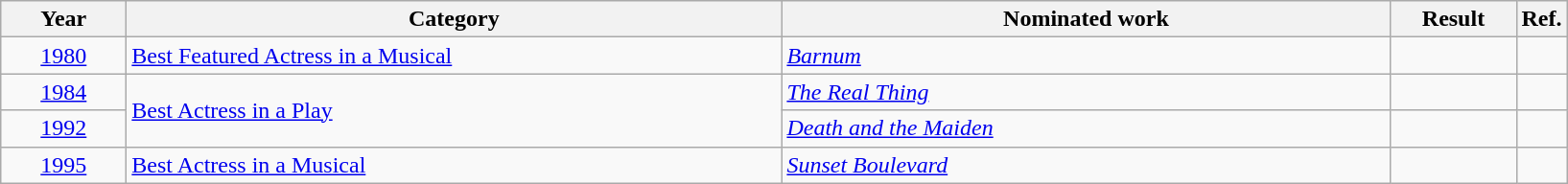<table class=wikitable>
<tr>
<th scope="col" style="width:5em;">Year</th>
<th scope="col" style="width:28em;">Category</th>
<th scope="col" style="width:26em;">Nominated work</th>
<th scope="col" style="width:5em;">Result</th>
<th>Ref.</th>
</tr>
<tr>
<td style="text-align:center;"><a href='#'>1980</a></td>
<td><a href='#'>Best Featured Actress in a Musical</a></td>
<td><em><a href='#'>Barnum</a></em></td>
<td></td>
<td style="text-align:center;"></td>
</tr>
<tr>
<td style="text-align:center;"><a href='#'>1984</a></td>
<td rowspan=2><a href='#'>Best Actress in a Play</a></td>
<td><em><a href='#'>The Real Thing</a></em></td>
<td></td>
<td style="text-align:center;"></td>
</tr>
<tr>
<td style="text-align:center;"><a href='#'>1992</a></td>
<td><em><a href='#'>Death and the Maiden</a></em></td>
<td></td>
<td style="text-align:center;"></td>
</tr>
<tr>
<td style="text-align:center;"><a href='#'>1995</a></td>
<td><a href='#'>Best Actress in a Musical</a></td>
<td><em><a href='#'>Sunset Boulevard</a></em></td>
<td></td>
<td style="text-align:center;"></td>
</tr>
</table>
